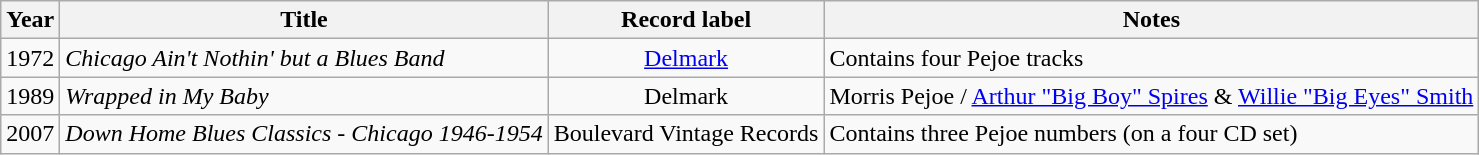<table class="wikitable sortable">
<tr>
<th>Year</th>
<th>Title</th>
<th>Record label</th>
<th>Notes</th>
</tr>
<tr>
<td>1972</td>
<td><em>Chicago Ain't Nothin' but a Blues Band</em></td>
<td style="text-align:center;"><a href='#'>Delmark</a></td>
<td>Contains four Pejoe tracks</td>
</tr>
<tr>
<td>1989</td>
<td><em>Wrapped in My Baby</em></td>
<td style="text-align:center;">Delmark</td>
<td>Morris Pejoe / <a href='#'>Arthur "Big Boy" Spires</a> & <a href='#'>Willie "Big Eyes" Smith</a></td>
</tr>
<tr>
<td>2007</td>
<td><em>Down Home Blues Classics - Chicago 1946-1954</em></td>
<td style="text-align:center;">Boulevard Vintage Records</td>
<td>Contains three Pejoe numbers (on a four CD set)</td>
</tr>
</table>
